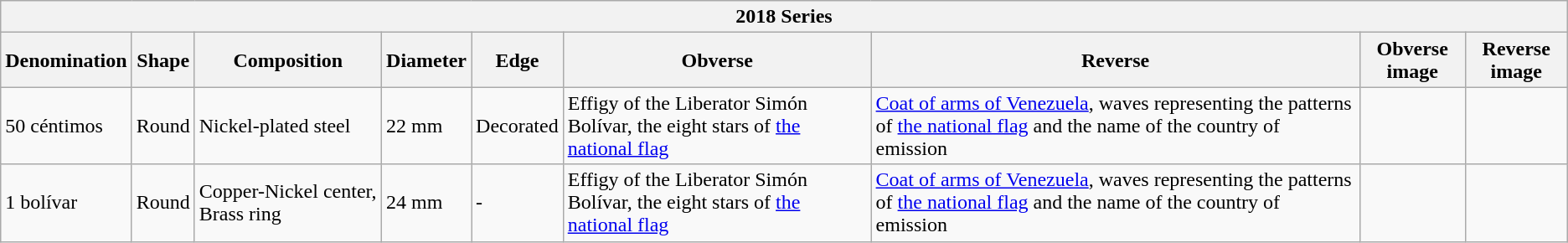<table class="wikitable">
<tr>
<th colspan="9">2018 Series</th>
</tr>
<tr>
<th>Denomination</th>
<th>Shape</th>
<th>Composition</th>
<th>Diameter</th>
<th>Edge</th>
<th>Obverse</th>
<th>Reverse</th>
<th>Obverse image</th>
<th>Reverse image</th>
</tr>
<tr>
<td>50 céntimos</td>
<td>Round</td>
<td>Nickel-plated steel</td>
<td>22 mm</td>
<td>Decorated</td>
<td>Effigy of the Liberator Simón Bolívar, the eight stars of <a href='#'>the national flag</a></td>
<td><a href='#'>Coat of arms of Venezuela</a>, waves representing the patterns of <a href='#'>the national flag</a> and the name of the country of emission</td>
<td></td>
<td></td>
</tr>
<tr>
<td>1 bolívar</td>
<td>Round</td>
<td>Copper-Nickel center, Brass ring</td>
<td>24 mm</td>
<td>-</td>
<td>Effigy of the Liberator Simón Bolívar, the eight stars of <a href='#'>the national flag</a></td>
<td><a href='#'>Coat of arms of Venezuela</a>, waves representing the patterns of <a href='#'>the national flag</a> and the name of the country of emission</td>
<td></td>
<td></td>
</tr>
</table>
